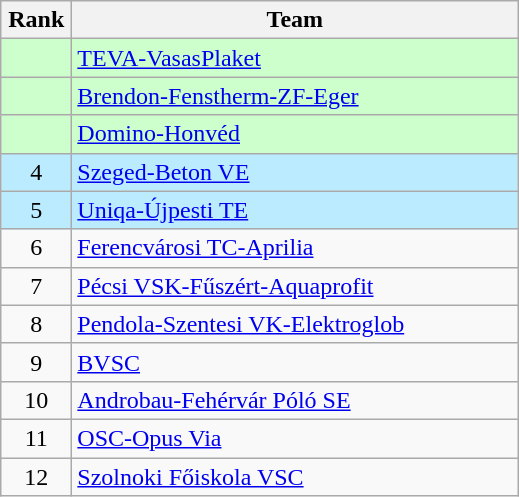<table class="wikitable">
<tr>
<th width=40>Rank</th>
<th width=290>Team</th>
</tr>
<tr bgcolor=#ccffcc>
<td align="center"></td>
<td align="left"> <a href='#'>TEVA-VasasPlaket</a></td>
</tr>
<tr bgcolor=#ccffcc>
<td align="center"></td>
<td align="left"> <a href='#'>Brendon-Fenstherm-ZF-Eger</a></td>
</tr>
<tr bgcolor=#ccffcc>
<td align="center"></td>
<td align="left"> <a href='#'>Domino-Honvéd</a></td>
</tr>
<tr bgcolor=#bbebff>
<td align="center">4</td>
<td align="left"> <a href='#'>Szeged-Beton VE</a></td>
</tr>
<tr bgcolor=#bbebff>
<td align="center">5</td>
<td align="left"> <a href='#'>Uniqa-Újpesti TE</a></td>
</tr>
<tr>
<td align="center">6</td>
<td align="left"> <a href='#'>Ferencvárosi TC-Aprilia</a></td>
</tr>
<tr>
<td align="center">7</td>
<td align="left"> <a href='#'>Pécsi VSK-Fűszért-Aquaprofit</a></td>
</tr>
<tr>
<td align="center">8</td>
<td align="left"> <a href='#'>Pendola-Szentesi VK-Elektroglob</a></td>
</tr>
<tr>
<td align="center">9</td>
<td align="left"> <a href='#'>BVSC</a></td>
</tr>
<tr>
<td align="center">10</td>
<td align="left"> <a href='#'>Androbau-Fehérvár Póló SE</a></td>
</tr>
<tr>
<td align="center">11</td>
<td align="left"> <a href='#'>OSC-Opus Via</a></td>
</tr>
<tr>
<td align="center">12</td>
<td align="left"> <a href='#'>Szolnoki Főiskola VSC</a></td>
</tr>
</table>
